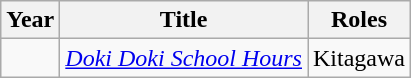<table class="wikitable sortable">
<tr>
<th>Year</th>
<th>Title</th>
<th>Roles</th>
</tr>
<tr>
<td></td>
<td><em><a href='#'>Doki Doki School Hours</a></em></td>
<td>Kitagawa</td>
</tr>
</table>
